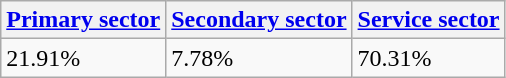<table class="wikitable">
<tr>
<th><a href='#'>Primary sector</a></th>
<th><a href='#'>Secondary sector</a></th>
<th><a href='#'>Service sector</a></th>
</tr>
<tr>
<td>21.91%</td>
<td>7.78%</td>
<td>70.31%</td>
</tr>
</table>
